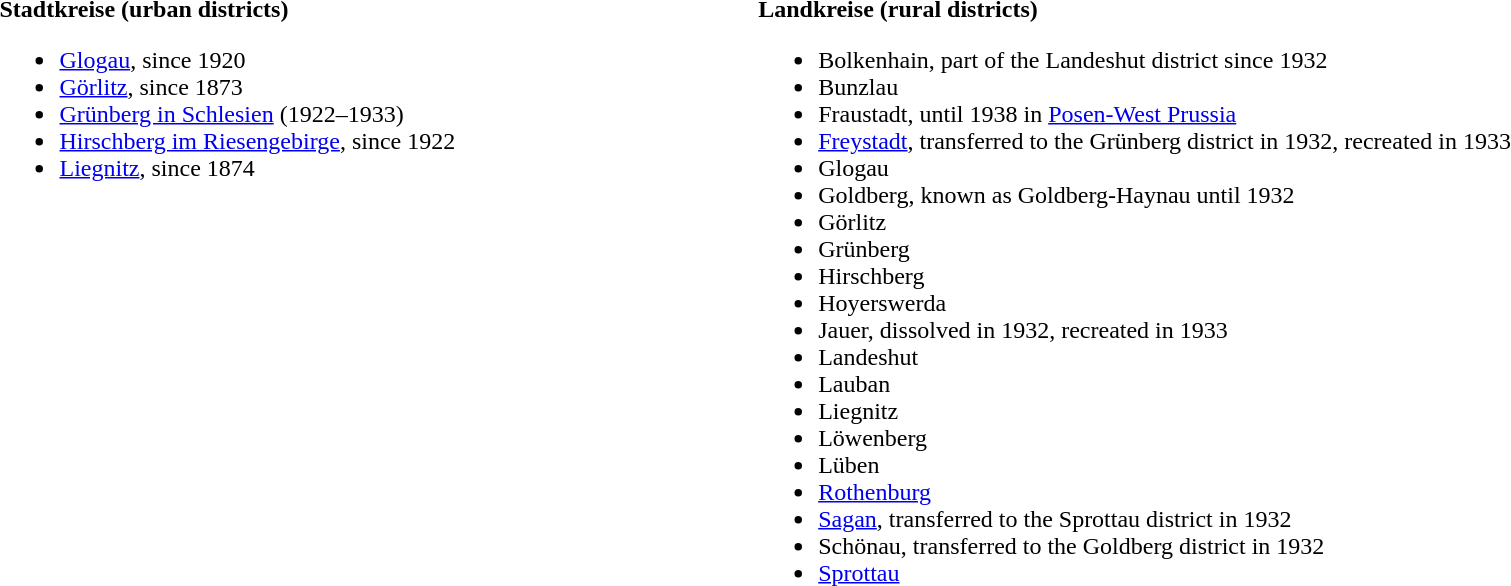<table>
<tr>
<td align="left" style="vertical-align:top" valign="top" width="50%"><br><strong>Stadtkreise (urban districts)</strong><ul><li><a href='#'>Glogau</a>, since 1920</li><li><a href='#'>Görlitz</a>, since 1873</li><li><a href='#'>Grünberg in Schlesien</a> (1922–1933)</li><li><a href='#'>Hirschberg im Riesengebirge</a>, since 1922</li><li><a href='#'>Liegnitz</a>, since 1874</li></ul></td>
<td align="left" valign="top" width="50%"><br><strong>Landkreise (rural districts)</strong><ul><li>Bolkenhain, part of the Landeshut district since 1932</li><li>Bunzlau</li><li>Fraustadt, until 1938 in <a href='#'>Posen-West Prussia</a></li><li><a href='#'>Freystadt</a>, transferred to the Grünberg district in 1932, recreated in 1933</li><li>Glogau</li><li>Goldberg, known as Goldberg-Haynau until 1932</li><li>Görlitz</li><li>Grünberg</li><li>Hirschberg</li><li>Hoyerswerda</li><li>Jauer, dissolved in 1932, recreated in 1933</li><li>Landeshut</li><li>Lauban</li><li>Liegnitz</li><li>Löwenberg</li><li>Lüben</li><li><a href='#'>Rothenburg</a></li><li><a href='#'>Sagan</a>, transferred to the Sprottau district in 1932</li><li>Schönau, transferred to the Goldberg district in 1932</li><li><a href='#'>Sprottau</a></li></ul></td>
</tr>
</table>
